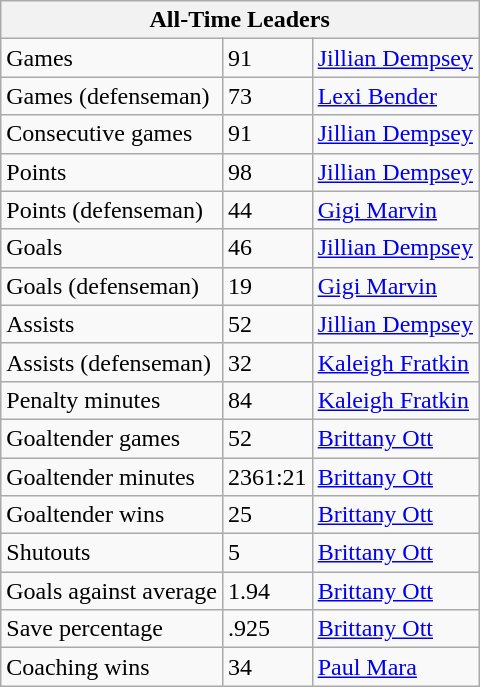<table class="wikitable">
<tr>
<th bgcolor="#DDDDFF" colspan="3" align="left">All-Time Leaders</th>
</tr>
<tr>
<td>Games</td>
<td>91</td>
<td><a href='#'>Jillian Dempsey</a></td>
</tr>
<tr>
<td>Games (defenseman)</td>
<td>73</td>
<td><a href='#'>Lexi Bender</a></td>
</tr>
<tr>
<td>Consecutive games</td>
<td>91</td>
<td><a href='#'>Jillian Dempsey</a></td>
</tr>
<tr>
<td>Points</td>
<td>98</td>
<td><a href='#'>Jillian Dempsey</a></td>
</tr>
<tr>
<td>Points (defenseman)</td>
<td>44</td>
<td><a href='#'>Gigi Marvin</a></td>
</tr>
<tr>
<td>Goals</td>
<td>46</td>
<td><a href='#'>Jillian Dempsey</a></td>
</tr>
<tr>
<td>Goals (defenseman)</td>
<td>19</td>
<td><a href='#'>Gigi Marvin</a></td>
</tr>
<tr>
<td>Assists</td>
<td>52</td>
<td><a href='#'>Jillian Dempsey</a></td>
</tr>
<tr>
<td>Assists (defenseman)</td>
<td>32</td>
<td><a href='#'>Kaleigh Fratkin</a></td>
</tr>
<tr>
<td>Penalty minutes</td>
<td>84</td>
<td><a href='#'>Kaleigh Fratkin</a></td>
</tr>
<tr>
<td>Goaltender games</td>
<td>52</td>
<td><a href='#'>Brittany Ott</a></td>
</tr>
<tr>
<td>Goaltender minutes</td>
<td>2361:21</td>
<td><a href='#'>Brittany Ott</a></td>
</tr>
<tr>
<td>Goaltender wins</td>
<td>25</td>
<td><a href='#'>Brittany Ott</a></td>
</tr>
<tr>
<td>Shutouts</td>
<td>5</td>
<td><a href='#'>Brittany Ott</a></td>
</tr>
<tr>
<td>Goals against average</td>
<td>1.94</td>
<td><a href='#'>Brittany Ott</a></td>
</tr>
<tr>
<td>Save percentage</td>
<td>.925</td>
<td><a href='#'>Brittany Ott</a></td>
</tr>
<tr>
<td>Coaching wins</td>
<td>34</td>
<td><a href='#'>Paul Mara</a></td>
</tr>
</table>
